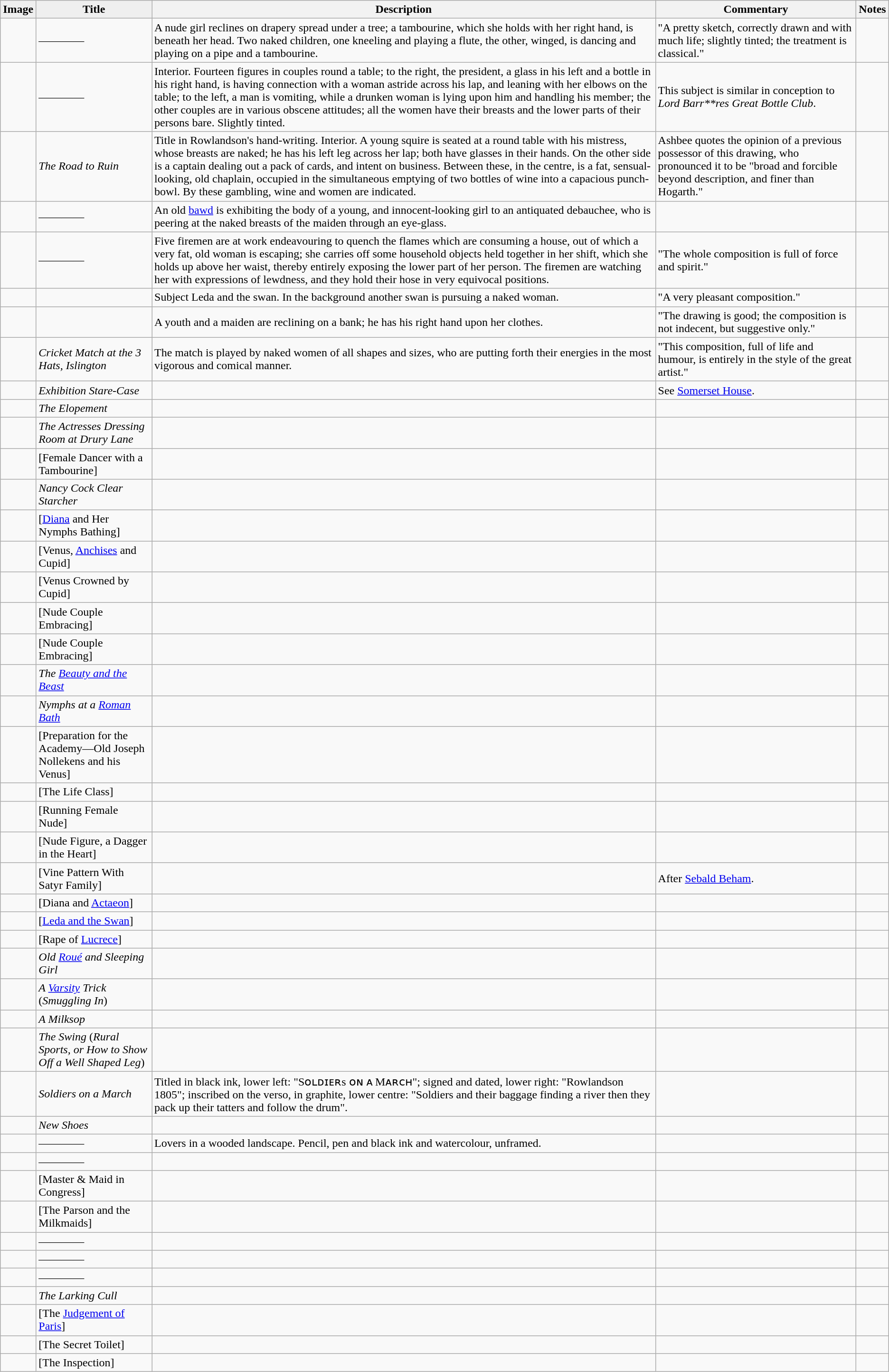<table class="sortable wikitable">
<tr>
<th style="background:#efefef;">Image</th>
<th style="background:#efefef;">Title</th>
<th>Description</th>
<th>Commentary</th>
<th>Notes</th>
</tr>
<tr>
<td></td>
<td>————</td>
<td>A nude girl reclines on drapery spread under a tree; a tambourine, which she holds with her right hand, is beneath her head. Two naked children, one kneeling and playing a flute, the other, winged, is dancing and playing on a pipe and a tambourine.</td>
<td>"A pretty sketch, correctly drawn and with much life; slightly tinted; the treatment is classical."</td>
<td></td>
</tr>
<tr>
<td></td>
<td>————</td>
<td>Interior. Fourteen figures in couples round a table; to the right, the president, a glass in his left and a bottle in his right hand, is having connection with a woman astride across his lap, and leaning with her elbows on the table; to the left, a man is vomiting, while a drunken woman is lying upon him and handling his member; the other couples are in various obscene attitudes; all the women have their breasts and the lower parts of their persons bare. Slightly tinted.</td>
<td>This subject is similar in conception to <em>Lord Barr**res Great Bottle Club</em>.</td>
<td></td>
</tr>
<tr>
<td></td>
<td><em>The Road to Ruin</em></td>
<td>Title in Rowlandson's hand-writing. Interior. A young squire is seated at a round table with his mistress, whose breasts are naked; he has his left leg across her lap; both have glasses in their hands. On the other side is a captain dealing out a pack of cards, and intent on business. Between these, in the centre, is a fat, sensual-looking, old chaplain, occupied in the simultaneous emptying of two bottles of wine into a capacious punch-bowl. By these gambling, wine and women are indicated.</td>
<td>Ashbee quotes the opinion of a previous possessor of this drawing, who pronounced it to be "broad and forcible beyond description, and finer than Hogarth."</td>
<td></td>
</tr>
<tr>
<td></td>
<td>————</td>
<td>An old <a href='#'>bawd</a> is exhibiting the body of a young, and innocent-looking girl to an antiquated debauchee, who is peering at the naked breasts of the maiden through an eye-glass.</td>
<td></td>
<td></td>
</tr>
<tr>
<td></td>
<td>————</td>
<td>Five firemen are at work endeavouring to quench the flames which are consuming a house, out of which a very fat, old woman is escaping; she carries off some household objects held together in her shift, which she holds up above her waist, thereby entirely exposing the lower part of her person. The firemen are watching her with expressions of lewdness, and they hold their hose in very equivocal positions.</td>
<td>"The whole composition is full of force and spirit."</td>
<td></td>
</tr>
<tr>
<td></td>
<td></td>
<td>Subject Leda and the swan. In the background another swan is pursuing a naked woman.</td>
<td>"A very pleasant composition."</td>
<td></td>
</tr>
<tr>
<td></td>
<td></td>
<td>A youth and a maiden are reclining on a bank; he has his right hand upon her clothes.</td>
<td>"The drawing is good; the composition is not indecent, but suggestive only."</td>
<td></td>
</tr>
<tr>
<td></td>
<td><em>Cricket Match at the 3 Hats, Islington</em></td>
<td>The match is played by naked women of all shapes and sizes, who are putting forth their energies in the most vigorous and comical manner.</td>
<td>"This composition, full of life and humour, is entirely in the style of the great artist."</td>
<td></td>
</tr>
<tr>
<td></td>
<td><em>Exhibition Stare-Case</em></td>
<td></td>
<td>See <a href='#'>Somerset House</a>.</td>
<td></td>
</tr>
<tr>
<td></td>
<td><em>The Elopement</em></td>
<td></td>
<td></td>
<td></td>
</tr>
<tr>
<td></td>
<td><em>The Actresses Dressing Room at Drury Lane</em></td>
<td></td>
<td></td>
<td></td>
</tr>
<tr>
<td></td>
<td>[Female Dancer with a Tambourine]</td>
<td></td>
<td></td>
<td></td>
</tr>
<tr>
<td></td>
<td><em>Nancy Cock Clear Starcher</em></td>
<td></td>
<td></td>
<td></td>
</tr>
<tr>
<td></td>
<td>[<a href='#'>Diana</a> and Her Nymphs Bathing]</td>
<td></td>
<td></td>
<td></td>
</tr>
<tr>
<td></td>
<td>[Venus, <a href='#'>Anchises</a> and Cupid]</td>
<td></td>
<td></td>
<td></td>
</tr>
<tr>
<td></td>
<td>[Venus Crowned by Cupid]</td>
<td></td>
<td></td>
<td></td>
</tr>
<tr>
<td></td>
<td>[Nude Couple Embracing]</td>
<td></td>
<td></td>
<td></td>
</tr>
<tr>
<td></td>
<td>[Nude Couple Embracing]</td>
<td></td>
<td></td>
<td></td>
</tr>
<tr>
<td></td>
<td><em>The <a href='#'>Beauty and the Beast</a></em></td>
<td></td>
<td></td>
<td></td>
</tr>
<tr>
<td></td>
<td><em>Nymphs at a <a href='#'>Roman Bath</a></em></td>
<td></td>
<td></td>
<td></td>
</tr>
<tr>
<td></td>
<td>[Preparation for the Academy—Old Joseph Nollekens and his Venus]</td>
<td></td>
<td></td>
<td></td>
</tr>
<tr>
<td></td>
<td>[The Life Class]</td>
<td></td>
<td></td>
<td></td>
</tr>
<tr>
<td></td>
<td>[Running Female Nude]</td>
<td></td>
<td></td>
<td></td>
</tr>
<tr>
<td></td>
<td>[Nude Figure, a Dagger in the Heart]</td>
<td></td>
<td></td>
<td></td>
</tr>
<tr>
<td></td>
<td>[Vine Pattern With Satyr Family]</td>
<td></td>
<td>After <a href='#'>Sebald Beham</a>.</td>
<td></td>
</tr>
<tr>
<td></td>
<td>[Diana and <a href='#'>Actaeon</a>]</td>
<td></td>
<td></td>
<td></td>
</tr>
<tr>
<td></td>
<td>[<a href='#'>Leda and the Swan</a>]</td>
<td></td>
<td></td>
<td></td>
</tr>
<tr>
<td></td>
<td>[Rape of <a href='#'>Lucrece</a>]</td>
<td></td>
<td></td>
<td></td>
</tr>
<tr>
<td></td>
<td><em>Old <a href='#'>Roué</a> and Sleeping Girl</em></td>
<td></td>
<td></td>
<td></td>
</tr>
<tr>
<td></td>
<td><em>A <a href='#'>Varsity</a> Trick</em> (<em>Smuggling In</em>)</td>
<td></td>
<td></td>
<td></td>
</tr>
<tr>
<td></td>
<td><em>A Milksop</em></td>
<td></td>
<td></td>
<td></td>
</tr>
<tr>
<td></td>
<td><em>The Swing</em> (<em>Rural Sports, or How to Show Off a Well Shaped Leg</em>)</td>
<td></td>
<td></td>
<td></td>
</tr>
<tr>
<td></td>
<td><em>Soldiers on a March</em></td>
<td>Titled in black ink, lower left: "Sᴏʟᴅɪᴇʀs ᴏɴ ᴀ Mᴀʀᴄʜ"; signed and dated, lower right: "Rowlandson 1805"; inscribed on the verso, in graphite, lower centre: "Soldiers and their baggage finding a river then they pack up their tatters and follow the drum".</td>
<td></td>
<td></td>
</tr>
<tr>
<td></td>
<td><em>New Shoes</em></td>
<td></td>
<td></td>
<td></td>
</tr>
<tr>
<td></td>
<td>————</td>
<td>Lovers in a wooded landscape. Pencil, pen and black ink and watercolour, unframed.</td>
<td></td>
<td></td>
</tr>
<tr>
<td></td>
<td>————</td>
<td></td>
<td></td>
<td></td>
</tr>
<tr>
<td></td>
<td>[Master & Maid in Congress]</td>
<td></td>
<td></td>
<td></td>
</tr>
<tr>
<td><br></td>
<td>[The Parson and the Milkmaids]</td>
<td></td>
<td></td>
<td></td>
</tr>
<tr>
<td><br></td>
<td>————</td>
<td></td>
<td></td>
<td></td>
</tr>
<tr>
<td></td>
<td>————</td>
<td></td>
<td></td>
<td></td>
</tr>
<tr>
<td></td>
<td>————</td>
<td></td>
<td></td>
<td></td>
</tr>
<tr>
<td></td>
<td><em>The Larking Cull</em></td>
<td></td>
<td></td>
<td></td>
</tr>
<tr>
<td></td>
<td>[The <a href='#'>Judgement of Paris</a>]</td>
<td></td>
<td></td>
<td></td>
</tr>
<tr>
<td></td>
<td>[The Secret Toilet]</td>
<td></td>
<td></td>
<td></td>
</tr>
<tr>
<td></td>
<td>[The Inspection]</td>
<td></td>
<td></td>
<td></td>
</tr>
</table>
